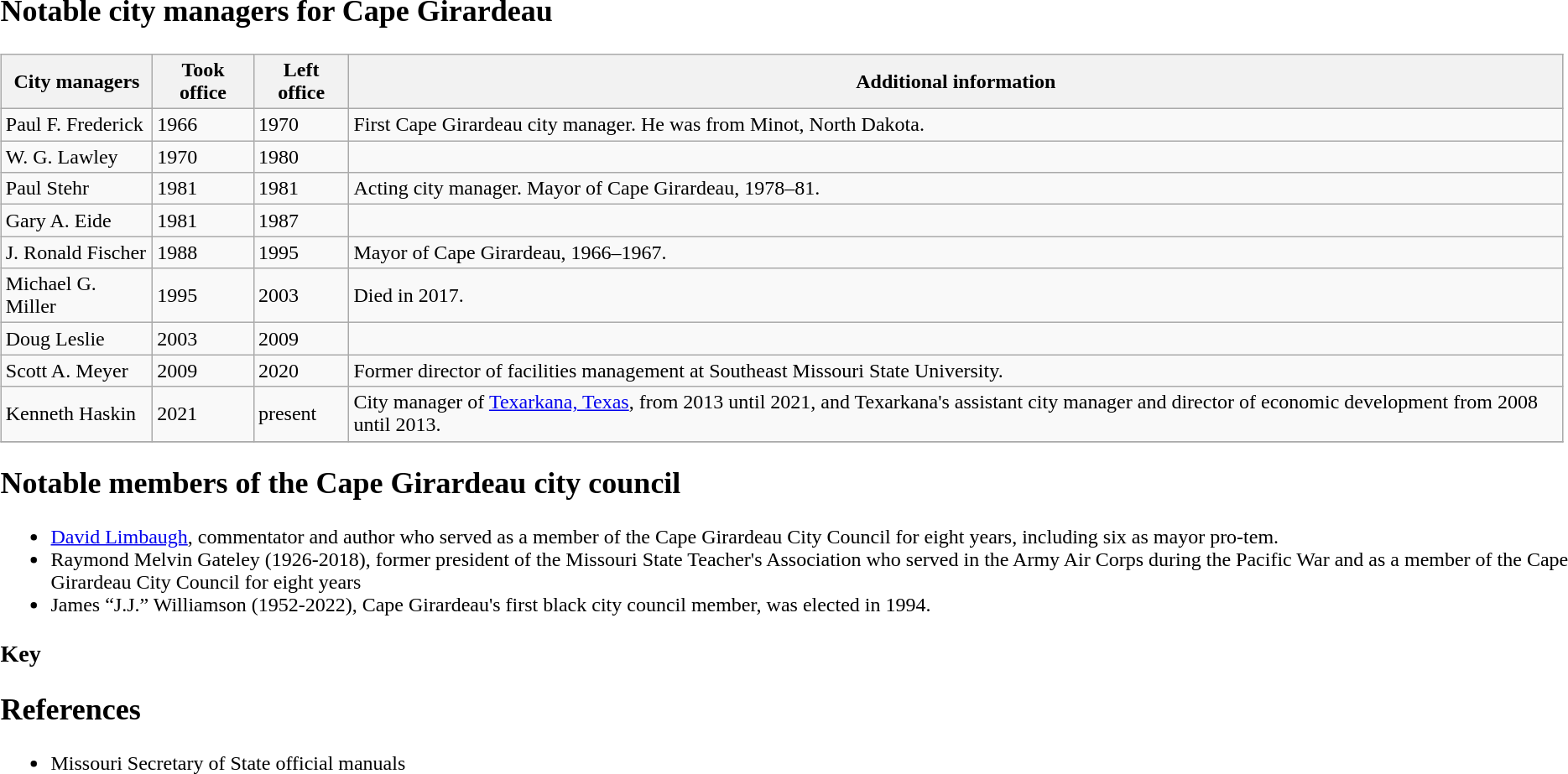<table>
<tr>
<td><br><h2>Notable city managers for Cape Girardeau</h2><table class="wikitable sortable">
<tr>
<th>City managers</th>
<th>Took office</th>
<th>Left office</th>
<th>Additional information</th>
</tr>
<tr>
<td>Paul F. Frederick</td>
<td>1966</td>
<td>1970</td>
<td>First Cape Girardeau city manager.  He was from Minot, North Dakota.</td>
</tr>
<tr>
<td>W. G. Lawley</td>
<td>1970</td>
<td>1980</td>
<td></td>
</tr>
<tr>
<td>Paul Stehr</td>
<td>1981</td>
<td>1981</td>
<td>Acting city manager. Mayor of Cape Girardeau, 1978–81.</td>
</tr>
<tr>
<td>Gary A. Eide</td>
<td>1981</td>
<td>1987</td>
<td></td>
</tr>
<tr>
<td>J. Ronald Fischer</td>
<td>1988</td>
<td>1995</td>
<td>Mayor of Cape Girardeau, 1966–1967.</td>
</tr>
<tr>
<td>Michael G. Miller</td>
<td>1995</td>
<td>2003</td>
<td>Died in 2017.</td>
</tr>
<tr>
<td>Doug Leslie</td>
<td>2003</td>
<td>2009</td>
<td></td>
</tr>
<tr>
<td>Scott A. Meyer</td>
<td>2009</td>
<td>2020</td>
<td>Former director of facilities management at Southeast Missouri State University.</td>
</tr>
<tr>
<td>Kenneth Haskin</td>
<td>2021</td>
<td>present</td>
<td>City manager of <a href='#'>Texarkana, Texas</a>, from 2013 until 2021, and Texarkana's assistant city manager and director of economic development from 2008 until 2013.</td>
</tr>
<tr>
</tr>
</table>
<h2>Notable members of the Cape Girardeau city council</h2><ul><li><a href='#'>David Limbaugh</a>, commentator and author who served as a member of the Cape Girardeau City Council for eight years, including six as mayor pro-tem.</li><li>Raymond Melvin Gateley (1926-2018), former president of the Missouri State Teacher's Association who served in the Army Air Corps during the Pacific War and as a member of the Cape Girardeau City Council for eight years</li><li>James “J.J.” Williamson (1952-2022), Cape Girardeau's first black city council member, was elected in 1994.</li></ul><h3>Key</h3><h2>References</h2><ul><li>Missouri Secretary of State official manuals</li></ul></td>
</tr>
</table>
